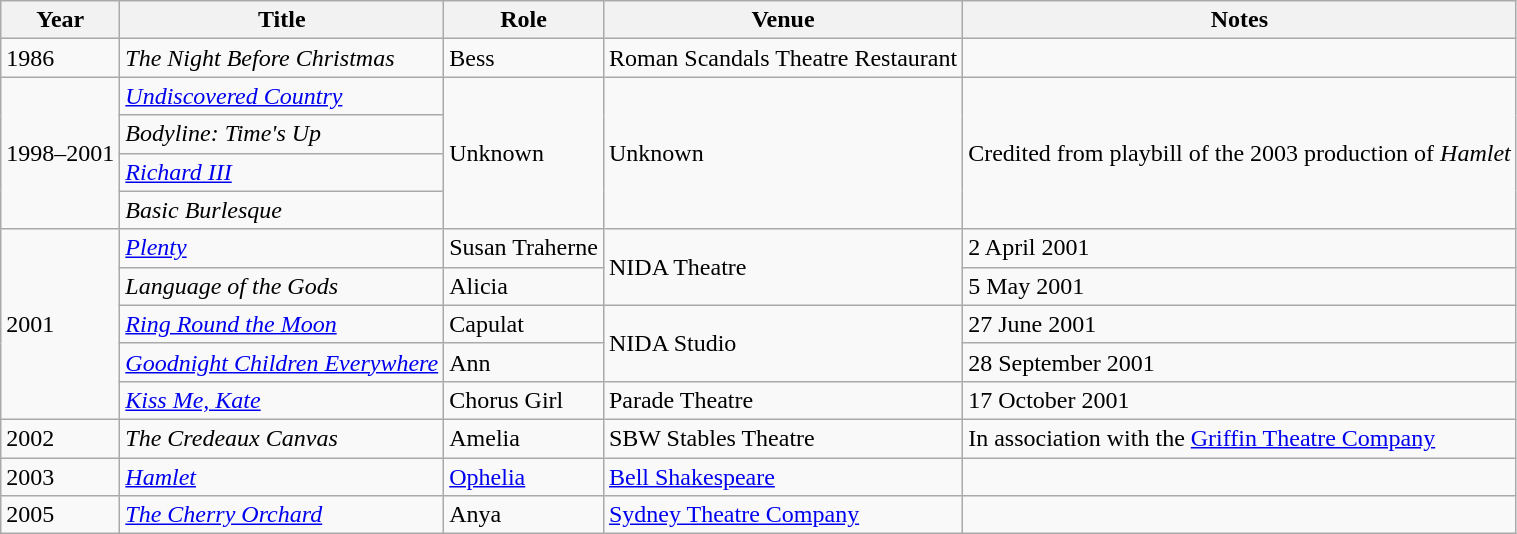<table class="wikitable sortable">
<tr>
<th>Year</th>
<th>Title</th>
<th class="unsortable">Role</th>
<th>Venue</th>
<th class="unsortable">Notes</th>
</tr>
<tr>
<td>1986</td>
<td data-sort-value="Night Before Christmas, The"><em>The Night Before Christmas</em></td>
<td>Bess</td>
<td>Roman Scandals Theatre Restaurant</td>
<td></td>
</tr>
<tr>
<td rowspan="4">1998–2001</td>
<td><em><a href='#'>Undiscovered Country</a></em></td>
<td rowspan="4">Unknown</td>
<td rowspan="4">Unknown</td>
<td rowspan="4">Credited from playbill of the 2003 production of <em>Hamlet</em></td>
</tr>
<tr>
<td><em>Bodyline: Time's Up</em></td>
</tr>
<tr>
<td><em><a href='#'>Richard III</a></em></td>
</tr>
<tr>
<td><em>Basic Burlesque</em></td>
</tr>
<tr>
<td rowspan="5">2001</td>
<td><em><a href='#'>Plenty</a></em></td>
<td>Susan Traherne</td>
<td rowspan="2">NIDA Theatre</td>
<td>2 April 2001</td>
</tr>
<tr>
<td><em>Language of the Gods</em></td>
<td>Alicia</td>
<td>5 May 2001</td>
</tr>
<tr>
<td><em><a href='#'>Ring Round the Moon</a></em></td>
<td>Capulat</td>
<td rowspan="2">NIDA Studio</td>
<td>27 June 2001</td>
</tr>
<tr>
<td><em><a href='#'>Goodnight Children Everywhere</a></em></td>
<td>Ann</td>
<td>28 September 2001</td>
</tr>
<tr>
<td><em><a href='#'>Kiss Me, Kate</a></em></td>
<td>Chorus Girl</td>
<td>Parade Theatre</td>
<td>17 October 2001</td>
</tr>
<tr>
<td>2002</td>
<td data-sort-value="Credeaux Canvas, The"><em>The Credeaux Canvas</em></td>
<td>Amelia</td>
<td>SBW Stables Theatre</td>
<td>In association with the <a href='#'>Griffin Theatre Company</a></td>
</tr>
<tr>
<td>2003</td>
<td><em><a href='#'>Hamlet</a></em></td>
<td><a href='#'>Ophelia</a></td>
<td><a href='#'>Bell Shakespeare</a></td>
<td></td>
</tr>
<tr>
<td>2005</td>
<td data-sort-value="Cherry Orchard, The"><em><a href='#'>The Cherry Orchard</a></em></td>
<td>Anya</td>
<td><a href='#'>Sydney Theatre Company</a></td>
<td></td>
</tr>
</table>
